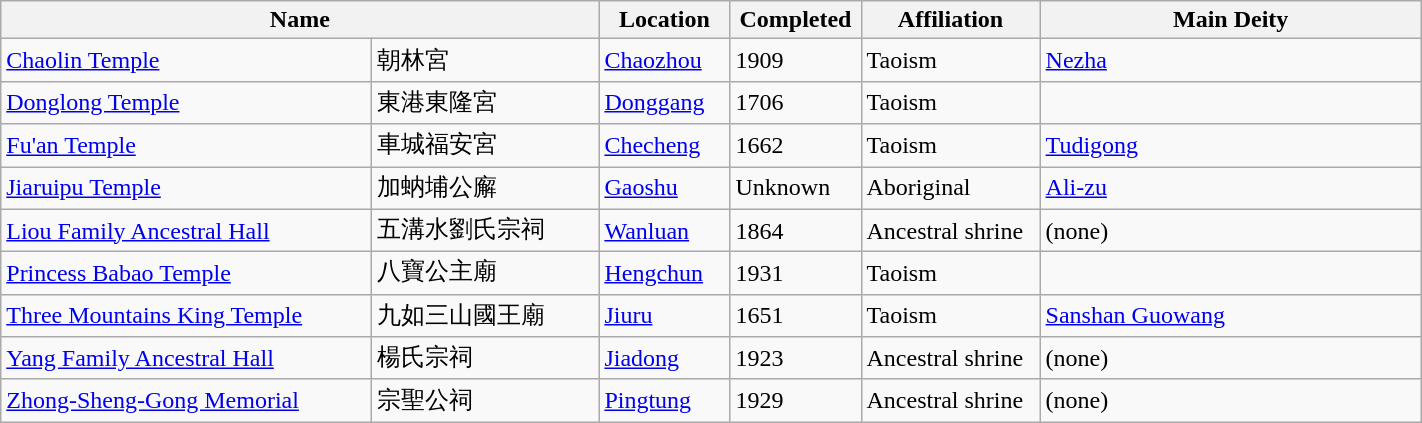<table class="wikitable sortable" style="width:75%">
<tr>
<th colspan="2" scope="col">Name</th>
<th scope="col" style="width:5em">Location</th>
<th scope="col" style="width:5em">Completed</th>
<th scope="col" style="width:7em">Affiliation</th>
<th scope="col">Main Deity</th>
</tr>
<tr>
<td style="width:15em"><a href='#'>Chaolin Temple</a></td>
<td style="width:9em">朝林宮</td>
<td><a href='#'>Chaozhou</a></td>
<td>1909</td>
<td>Taoism</td>
<td><a href='#'>Nezha</a></td>
</tr>
<tr>
<td><a href='#'>Donglong Temple</a></td>
<td>東港東隆宮</td>
<td><a href='#'>Donggang</a></td>
<td>1706</td>
<td>Taoism</td>
<td></td>
</tr>
<tr>
<td><a href='#'>Fu'an Temple</a></td>
<td>車城福安宮</td>
<td><a href='#'>Checheng</a></td>
<td>1662</td>
<td>Taoism</td>
<td><a href='#'>Tudigong</a></td>
</tr>
<tr>
<td><a href='#'>Jiaruipu Temple</a></td>
<td>加蚋埔公廨</td>
<td><a href='#'>Gaoshu</a></td>
<td>Unknown</td>
<td>Aboriginal</td>
<td><a href='#'>Ali-zu</a></td>
</tr>
<tr>
<td><a href='#'>Liou Family Ancestral Hall</a></td>
<td>五溝水劉氏宗祠</td>
<td><a href='#'>Wanluan</a></td>
<td>1864</td>
<td>Ancestral shrine</td>
<td>(none)</td>
</tr>
<tr>
<td><a href='#'>Princess Babao Temple</a></td>
<td>八寶公主廟</td>
<td><a href='#'>Hengchun</a></td>
<td>1931</td>
<td>Taoism</td>
<td></td>
</tr>
<tr>
<td><a href='#'>Three Mountains King Temple</a></td>
<td>九如三山國王廟</td>
<td><a href='#'>Jiuru</a></td>
<td>1651</td>
<td>Taoism</td>
<td><a href='#'>Sanshan Guowang</a></td>
</tr>
<tr>
<td><a href='#'>Yang Family Ancestral Hall</a></td>
<td>楊氏宗祠</td>
<td><a href='#'>Jiadong</a></td>
<td>1923</td>
<td>Ancestral shrine</td>
<td>(none)</td>
</tr>
<tr>
<td><a href='#'>Zhong-Sheng-Gong Memorial</a></td>
<td>宗聖公祠</td>
<td><a href='#'>Pingtung</a></td>
<td>1929</td>
<td>Ancestral shrine</td>
<td>(none)</td>
</tr>
</table>
